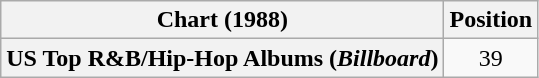<table class="wikitable plainrowheaders" style="text-align:center">
<tr>
<th scope="col">Chart (1988)</th>
<th scope="col">Position</th>
</tr>
<tr>
<th scope="row">US Top R&B/Hip-Hop Albums (<em>Billboard</em>)</th>
<td>39</td>
</tr>
</table>
